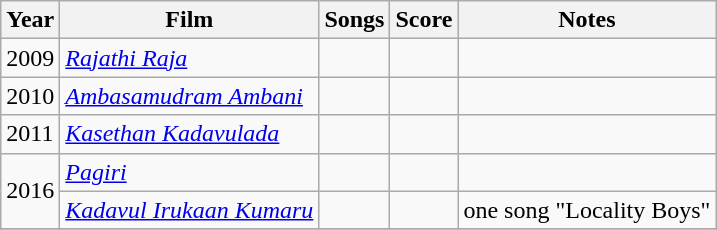<table class="wikitable">
<tr>
<th>Year</th>
<th>Film</th>
<th>Songs</th>
<th>Score</th>
<th>Notes</th>
</tr>
<tr>
<td>2009</td>
<td><em><a href='#'>Rajathi Raja</a></em></td>
<td></td>
<td></td>
<td></td>
</tr>
<tr>
<td>2010</td>
<td><em><a href='#'>Ambasamudram Ambani</a></em></td>
<td></td>
<td></td>
<td></td>
</tr>
<tr>
<td>2011</td>
<td><em><a href='#'>Kasethan Kadavulada</a></em></td>
<td></td>
<td></td>
<td></td>
</tr>
<tr>
<td rowspan="2">2016</td>
<td><em><a href='#'>Pagiri</a></em></td>
<td></td>
<td></td>
<td></td>
</tr>
<tr>
<td><em><a href='#'>Kadavul Irukaan Kumaru</a></em></td>
<td></td>
<td></td>
<td>one song "Locality Boys"</td>
</tr>
<tr>
</tr>
</table>
